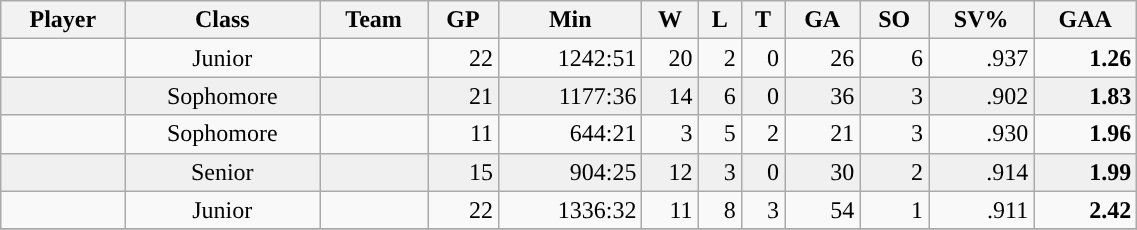<table class="wikitable sortable" style="text-align: center; "width=60%">
<tr>
<th>Player</th>
<th>Class</th>
<th>Team</th>
<th>GP</th>
<th>Min</th>
<th>W</th>
<th>L</th>
<th>T</th>
<th>GA</th>
<th>SO</th>
<th>SV%</th>
<th>GAA</th>
</tr>
<tr>
<td align=left></td>
<td>Junior</td>
<td><strong><a href='#'></a></strong></td>
<td align=right>22</td>
<td align=right>1242:51</td>
<td align=right>20</td>
<td align=right>2</td>
<td align=right>0</td>
<td align=right>26</td>
<td align=right>6</td>
<td align=right>.937</td>
<td align=right><strong>1.26</strong></td>
</tr>
<tr bgcolor=f0f0f0>
<td align=left></td>
<td>Sophomore</td>
<td><strong><a href='#'></a></strong></td>
<td align=right>21</td>
<td align=right>1177:36</td>
<td align=right>14</td>
<td align=right>6</td>
<td align=right>0</td>
<td align=right>36</td>
<td align=right>3</td>
<td align=right>.902</td>
<td align=right><strong>1.83</strong></td>
</tr>
<tr>
<td align=left></td>
<td>Sophomore</td>
<td><strong><a href='#'></a></strong></td>
<td align=right>11</td>
<td align=right>644:21</td>
<td align=right>3</td>
<td align=right>5</td>
<td align=right>2</td>
<td align=right>21</td>
<td align=right>3</td>
<td align=right>.930</td>
<td align=right><strong>1.96</strong></td>
</tr>
<tr bgcolor=f0f0f0>
<td align=left></td>
<td>Senior</td>
<td><strong><a href='#'></a></strong></td>
<td align=right>15</td>
<td align=right>904:25</td>
<td align=right>12</td>
<td align=right>3</td>
<td align=right>0</td>
<td align=right>30</td>
<td align=right>2</td>
<td align=right>.914</td>
<td align=right><strong>1.99</strong></td>
</tr>
<tr>
<td align=left></td>
<td>Junior</td>
<td><strong><a href='#'></a></strong></td>
<td align=right>22</td>
<td align=right>1336:32</td>
<td align=right>11</td>
<td align=right>8</td>
<td align=right>3</td>
<td align=right>54</td>
<td align=right>1</td>
<td align=right>.911</td>
<td align=right><strong>2.42</strong></td>
</tr>
<tr>
</tr>
</table>
